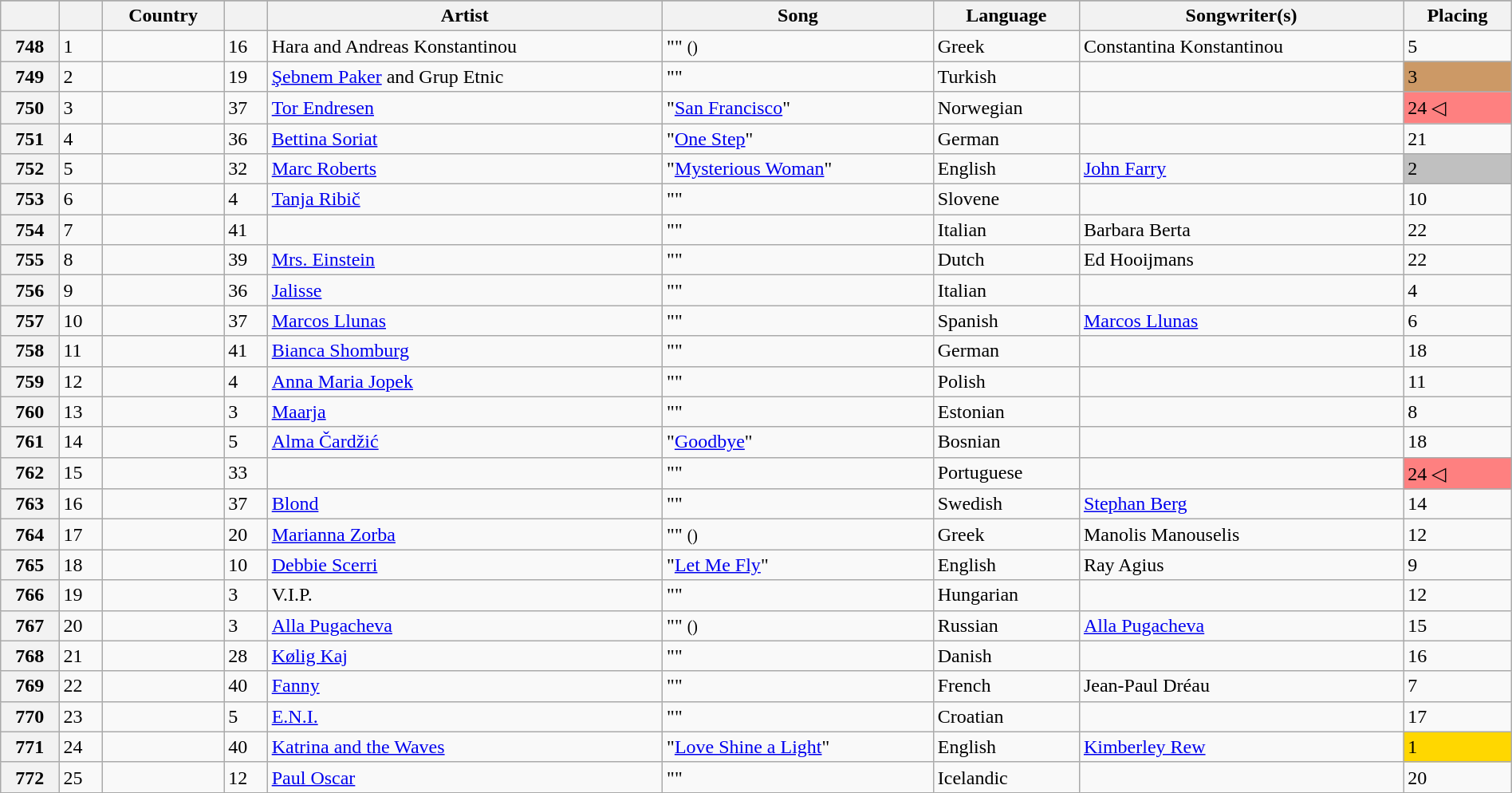<table class="wikitable plainrowheaders" style="width:100%">
<tr>
</tr>
<tr>
<th scope="col"></th>
<th scope="col"></th>
<th scope="col">Country</th>
<th scope="col"></th>
<th scope="col">Artist</th>
<th scope="col">Song</th>
<th scope="col">Language</th>
<th scope="col">Songwriter(s)</th>
<th scope="col">Placing</th>
</tr>
<tr>
<th scope="row">748</th>
<td>1</td>
<td></td>
<td>16</td>
<td>Hara and Andreas Konstantinou</td>
<td>"" <small>()</small></td>
<td>Greek</td>
<td>Constantina Konstantinou</td>
<td>5</td>
</tr>
<tr>
<th scope="row">749</th>
<td>2</td>
<td></td>
<td>19</td>
<td><a href='#'>Şebnem Paker</a> and Grup Etnic</td>
<td>""</td>
<td>Turkish</td>
<td></td>
<td bgcolor="#C96">3</td>
</tr>
<tr>
<th scope="row">750</th>
<td>3</td>
<td></td>
<td>37</td>
<td><a href='#'>Tor Endresen</a></td>
<td>"<a href='#'>San Francisco</a>"</td>
<td>Norwegian</td>
<td></td>
<td bgcolor="#FE8080">24 ◁</td>
</tr>
<tr>
<th scope="row">751</th>
<td>4</td>
<td></td>
<td>36</td>
<td><a href='#'>Bettina Soriat</a></td>
<td>"<a href='#'>One Step</a>"</td>
<td>German</td>
<td></td>
<td>21</td>
</tr>
<tr>
<th scope="row">752</th>
<td>5</td>
<td></td>
<td>32</td>
<td><a href='#'>Marc Roberts</a></td>
<td>"<a href='#'>Mysterious Woman</a>"</td>
<td>English</td>
<td><a href='#'>John Farry</a></td>
<td bgcolor="silver">2</td>
</tr>
<tr>
<th scope="row">753</th>
<td>6</td>
<td></td>
<td>4</td>
<td><a href='#'>Tanja Ribič</a></td>
<td>""</td>
<td>Slovene</td>
<td></td>
<td>10</td>
</tr>
<tr>
<th scope="row">754</th>
<td>7</td>
<td></td>
<td>41</td>
<td></td>
<td>""</td>
<td>Italian</td>
<td>Barbara Berta</td>
<td>22</td>
</tr>
<tr>
<th scope="row">755</th>
<td>8</td>
<td></td>
<td>39</td>
<td><a href='#'>Mrs. Einstein</a></td>
<td>""</td>
<td>Dutch</td>
<td>Ed Hooijmans</td>
<td>22</td>
</tr>
<tr>
<th scope="row">756</th>
<td>9</td>
<td></td>
<td>36</td>
<td><a href='#'>Jalisse</a></td>
<td>""</td>
<td>Italian</td>
<td></td>
<td>4</td>
</tr>
<tr>
<th scope="row">757</th>
<td>10</td>
<td></td>
<td>37</td>
<td><a href='#'>Marcos Llunas</a></td>
<td>""</td>
<td>Spanish</td>
<td><a href='#'>Marcos Llunas</a></td>
<td>6</td>
</tr>
<tr>
<th scope="row">758</th>
<td>11</td>
<td></td>
<td>41</td>
<td><a href='#'>Bianca Shomburg</a></td>
<td>""</td>
<td>German</td>
<td></td>
<td>18</td>
</tr>
<tr>
<th scope="row">759</th>
<td>12</td>
<td></td>
<td>4</td>
<td><a href='#'>Anna Maria Jopek</a></td>
<td>""</td>
<td>Polish</td>
<td></td>
<td>11</td>
</tr>
<tr>
<th scope="row">760</th>
<td>13</td>
<td></td>
<td>3</td>
<td><a href='#'>Maarja</a></td>
<td>""</td>
<td>Estonian</td>
<td></td>
<td>8</td>
</tr>
<tr>
<th scope="row">761</th>
<td>14</td>
<td></td>
<td>5</td>
<td><a href='#'>Alma Čardžić</a></td>
<td>"<a href='#'>Goodbye</a>"</td>
<td>Bosnian</td>
<td></td>
<td>18</td>
</tr>
<tr>
<th scope="row">762</th>
<td>15</td>
<td></td>
<td>33</td>
<td></td>
<td>""</td>
<td>Portuguese</td>
<td></td>
<td bgcolor="#FE8080">24 ◁</td>
</tr>
<tr>
<th scope="row">763</th>
<td>16</td>
<td></td>
<td>37</td>
<td><a href='#'>Blond</a></td>
<td>""</td>
<td>Swedish</td>
<td><a href='#'>Stephan Berg</a></td>
<td>14</td>
</tr>
<tr>
<th scope="row">764</th>
<td>17</td>
<td></td>
<td>20</td>
<td><a href='#'>Marianna Zorba</a></td>
<td>"" <small>()</small></td>
<td>Greek</td>
<td>Manolis Manouselis</td>
<td>12</td>
</tr>
<tr>
<th scope="row">765</th>
<td>18</td>
<td></td>
<td>10</td>
<td><a href='#'>Debbie Scerri</a></td>
<td>"<a href='#'>Let Me Fly</a>"</td>
<td>English</td>
<td>Ray Agius</td>
<td>9</td>
</tr>
<tr>
<th scope="row">766</th>
<td>19</td>
<td></td>
<td>3</td>
<td>V.I.P.</td>
<td>""</td>
<td>Hungarian</td>
<td></td>
<td>12</td>
</tr>
<tr>
<th scope="row">767</th>
<td>20</td>
<td></td>
<td>3</td>
<td><a href='#'>Alla Pugacheva</a></td>
<td>"" <small>()</small></td>
<td>Russian</td>
<td><a href='#'>Alla Pugacheva</a></td>
<td>15</td>
</tr>
<tr>
<th scope="row">768</th>
<td>21</td>
<td></td>
<td>28</td>
<td><a href='#'>Kølig Kaj</a></td>
<td>""</td>
<td>Danish</td>
<td></td>
<td>16</td>
</tr>
<tr>
<th scope="row">769</th>
<td>22</td>
<td></td>
<td>40</td>
<td><a href='#'>Fanny</a></td>
<td>""</td>
<td>French</td>
<td>Jean-Paul Dréau</td>
<td>7</td>
</tr>
<tr>
<th scope="row">770</th>
<td>23</td>
<td></td>
<td>5</td>
<td><a href='#'>E.N.I.</a></td>
<td>""</td>
<td>Croatian</td>
<td></td>
<td>17</td>
</tr>
<tr>
<th scope="row">771</th>
<td>24</td>
<td></td>
<td>40</td>
<td><a href='#'>Katrina and the Waves</a></td>
<td>"<a href='#'>Love Shine a Light</a>"</td>
<td>English</td>
<td><a href='#'>Kimberley Rew</a></td>
<td bgcolor="gold">1</td>
</tr>
<tr>
<th scope="row">772</th>
<td>25</td>
<td></td>
<td>12</td>
<td><a href='#'>Paul Oscar</a></td>
<td>""</td>
<td>Icelandic</td>
<td></td>
<td>20</td>
</tr>
</table>
